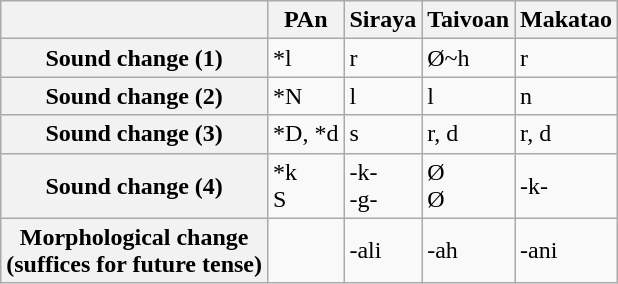<table class="wikitable">
<tr>
<th></th>
<th>PAn</th>
<th>Siraya</th>
<th>Taivoan</th>
<th>Makatao</th>
</tr>
<tr>
<th>Sound change (1)</th>
<td>*l</td>
<td>r</td>
<td>Ø~h</td>
<td>r</td>
</tr>
<tr>
<th>Sound change (2)</th>
<td>*N</td>
<td>l</td>
<td>l</td>
<td>n</td>
</tr>
<tr>
<th>Sound change (3)</th>
<td>*D, *d</td>
<td>s</td>
<td>r, d</td>
<td>r, d</td>
</tr>
<tr>
<th>Sound change (4)</th>
<td>*k<br>S</td>
<td>-k-<br>-g-</td>
<td>Ø<br>Ø</td>
<td>-k-<br></td>
</tr>
<tr>
<th>Morphological change<br>(suffices for future tense)</th>
<td></td>
<td>-ali</td>
<td>-ah</td>
<td>-ani</td>
</tr>
</table>
